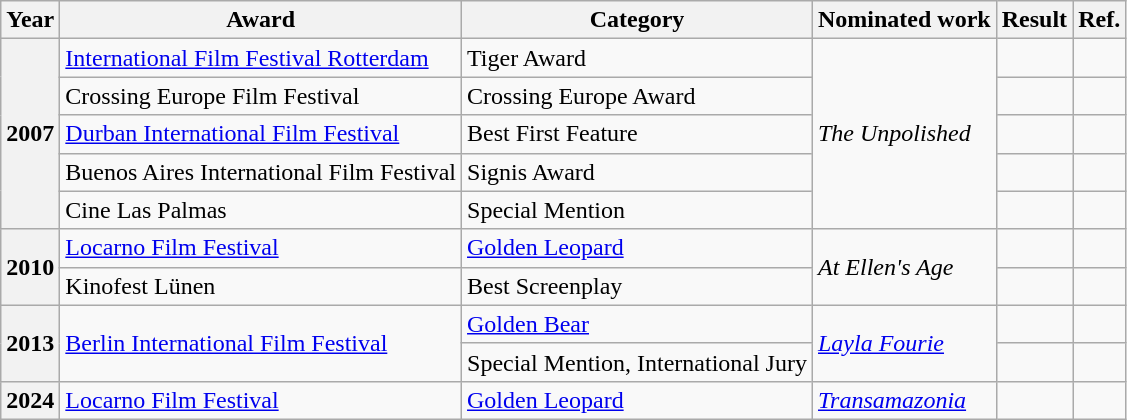<table class="wikitable sortable plainrowheaders">
<tr>
<th scope="col">Year</th>
<th scope="col">Award</th>
<th scope="col">Category</th>
<th scope="col">Nominated work</th>
<th scope="col">Result</th>
<th scope="col" class="unsortable">Ref.</th>
</tr>
<tr>
<th scope="row" rowspan="5">2007</th>
<td><a href='#'>International Film Festival Rotterdam</a></td>
<td>Tiger Award</td>
<td rowspan="5"><em>The Unpolished</em></td>
<td></td>
<td align="center"></td>
</tr>
<tr>
<td>Crossing Europe Film Festival</td>
<td>Crossing Europe Award</td>
<td></td>
<td align="center"></td>
</tr>
<tr>
<td><a href='#'>Durban International Film Festival</a></td>
<td>Best First Feature</td>
<td></td>
<td align="center"></td>
</tr>
<tr>
<td>Buenos Aires International Film Festival</td>
<td>Signis Award</td>
<td></td>
<td align="center"></td>
</tr>
<tr>
<td>Cine Las Palmas</td>
<td>Special Mention</td>
<td></td>
<td align="center"></td>
</tr>
<tr>
<th scope="row" rowspan="2">2010</th>
<td><a href='#'>Locarno Film Festival</a></td>
<td><a href='#'>Golden Leopard</a></td>
<td rowspan="2"><em>At Ellen's Age</em></td>
<td></td>
<td align="center"></td>
</tr>
<tr>
<td>Kinofest Lünen</td>
<td>Best Screenplay</td>
<td></td>
<td align="center"></td>
</tr>
<tr>
<th scope="row" rowspan="2">2013</th>
<td rowspan="2"><a href='#'>Berlin International Film Festival</a></td>
<td><a href='#'>Golden Bear</a></td>
<td rowspan="2"><em><a href='#'>Layla Fourie</a></em></td>
<td></td>
<td align="center"></td>
</tr>
<tr>
<td>Special Mention, International Jury</td>
<td></td>
<td align="center"></td>
</tr>
<tr>
<th scope="row">2024</th>
<td><a href='#'>Locarno Film Festival</a></td>
<td><a href='#'>Golden Leopard</a></td>
<td><em><a href='#'>Transamazonia</a></em></td>
<td></td>
<td align="center"></td>
</tr>
</table>
